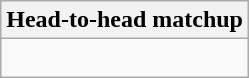<table class="wikitable collapsible collapsed">
<tr>
<th>Head-to-head matchup</th>
</tr>
<tr>
<td><br></td>
</tr>
</table>
